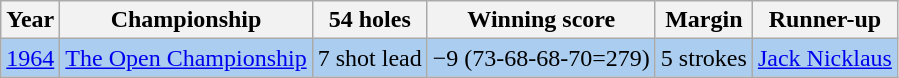<table class="wikitable">
<tr>
<th>Year</th>
<th>Championship</th>
<th>54 holes</th>
<th>Winning score</th>
<th>Margin</th>
<th>Runner-up</th>
</tr>
<tr style="background:#ABCDEF;">
<td><a href='#'>1964</a></td>
<td><a href='#'>The Open Championship</a></td>
<td>7 shot lead</td>
<td>−9 (73-68-68-70=279)</td>
<td>5 strokes</td>
<td> <a href='#'>Jack Nicklaus</a></td>
</tr>
</table>
